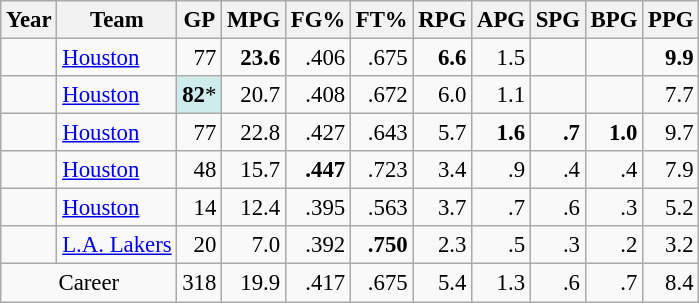<table class="wikitable sortable" style="font-size:95%; text-align:right;">
<tr>
<th>Year</th>
<th>Team</th>
<th>GP</th>
<th>MPG</th>
<th>FG%</th>
<th>FT%</th>
<th>RPG</th>
<th>APG</th>
<th>SPG</th>
<th>BPG</th>
<th>PPG</th>
</tr>
<tr>
<td style="text-align:left;"></td>
<td style="text-align:left;"><a href='#'>Houston</a></td>
<td>77</td>
<td><strong>23.6</strong></td>
<td>.406</td>
<td>.675</td>
<td><strong>6.6</strong></td>
<td>1.5</td>
<td></td>
<td></td>
<td><strong>9.9</strong></td>
</tr>
<tr>
<td style="text-align:left;"></td>
<td style="text-align:left;"><a href='#'>Houston</a></td>
<td style="background:#CFECEC;"><strong>82</strong>*</td>
<td>20.7</td>
<td>.408</td>
<td>.672</td>
<td>6.0</td>
<td>1.1</td>
<td></td>
<td></td>
<td>7.7</td>
</tr>
<tr>
<td style="text-align:left;"></td>
<td style="text-align:left;"><a href='#'>Houston</a></td>
<td>77</td>
<td>22.8</td>
<td>.427</td>
<td>.643</td>
<td>5.7</td>
<td><strong>1.6</strong></td>
<td><strong>.7</strong></td>
<td><strong>1.0</strong></td>
<td>9.7</td>
</tr>
<tr>
<td style="text-align:left;"></td>
<td style="text-align:left;"><a href='#'>Houston</a></td>
<td>48</td>
<td>15.7</td>
<td><strong>.447</strong></td>
<td>.723</td>
<td>3.4</td>
<td>.9</td>
<td>.4</td>
<td>.4</td>
<td>7.9</td>
</tr>
<tr>
<td style="text-align:left;"></td>
<td style="text-align:left;"><a href='#'>Houston</a></td>
<td>14</td>
<td>12.4</td>
<td>.395</td>
<td>.563</td>
<td>3.7</td>
<td>.7</td>
<td>.6</td>
<td>.3</td>
<td>5.2</td>
</tr>
<tr>
<td style="text-align:left;"></td>
<td style="text-align:left;"><a href='#'>L.A. Lakers</a></td>
<td>20</td>
<td>7.0</td>
<td>.392</td>
<td><strong>.750</strong></td>
<td>2.3</td>
<td>.5</td>
<td>.3</td>
<td>.2</td>
<td>3.2</td>
</tr>
<tr>
<td colspan="2" style="text-align:center;">Career</td>
<td>318</td>
<td>19.9</td>
<td>.417</td>
<td>.675</td>
<td>5.4</td>
<td>1.3</td>
<td>.6</td>
<td>.7</td>
<td>8.4</td>
</tr>
</table>
